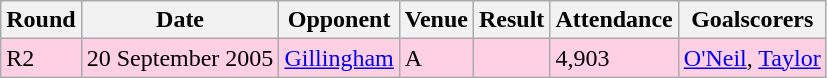<table class="wikitable">
<tr>
<th>Round</th>
<th>Date</th>
<th>Opponent</th>
<th>Venue</th>
<th>Result</th>
<th>Attendance</th>
<th>Goalscorers</th>
</tr>
<tr style="background:#ffd0e3;">
<td>R2</td>
<td>20 September 2005</td>
<td><a href='#'>Gillingham</a></td>
<td>A</td>
<td> </td>
<td>4,903</td>
<td><a href='#'>O'Neil</a>, <a href='#'>Taylor</a></td>
</tr>
</table>
